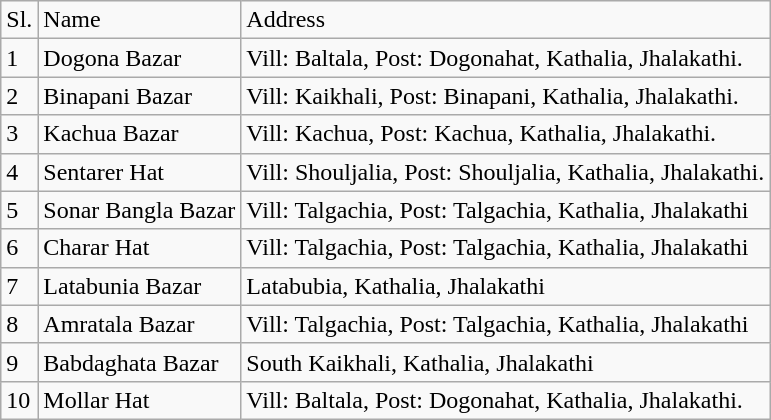<table class="wikitable">
<tr>
<td>Sl.</td>
<td>Name</td>
<td>Address</td>
</tr>
<tr>
<td>1</td>
<td>Dogona Bazar</td>
<td>Vill: Baltala, Post: Dogonahat, Kathalia, Jhalakathi.</td>
</tr>
<tr>
<td>2</td>
<td>Binapani Bazar</td>
<td>Vill: Kaikhali, Post: Binapani, Kathalia, Jhalakathi.</td>
</tr>
<tr>
<td>3</td>
<td>Kachua Bazar</td>
<td>Vill: Kachua, Post: Kachua, Kathalia, Jhalakathi.</td>
</tr>
<tr>
<td>4</td>
<td>Sentarer Hat</td>
<td>Vill: Shouljalia, Post: Shouljalia, Kathalia, Jhalakathi.</td>
</tr>
<tr>
<td>5</td>
<td>Sonar Bangla Bazar</td>
<td>Vill: Talgachia, Post: Talgachia, Kathalia, Jhalakathi</td>
</tr>
<tr>
<td>6</td>
<td>Charar Hat</td>
<td>Vill: Talgachia, Post: Talgachia, Kathalia, Jhalakathi</td>
</tr>
<tr>
<td>7</td>
<td>Latabunia Bazar</td>
<td>Latabubia, Kathalia, Jhalakathi</td>
</tr>
<tr>
<td>8</td>
<td>Amratala Bazar</td>
<td>Vill: Talgachia, Post: Talgachia, Kathalia, Jhalakathi</td>
</tr>
<tr>
<td>9</td>
<td>Babdaghata Bazar</td>
<td>South Kaikhali, Kathalia, Jhalakathi</td>
</tr>
<tr>
<td>10</td>
<td>Mollar Hat</td>
<td>Vill: Baltala, Post: Dogonahat, Kathalia, Jhalakathi.</td>
</tr>
</table>
